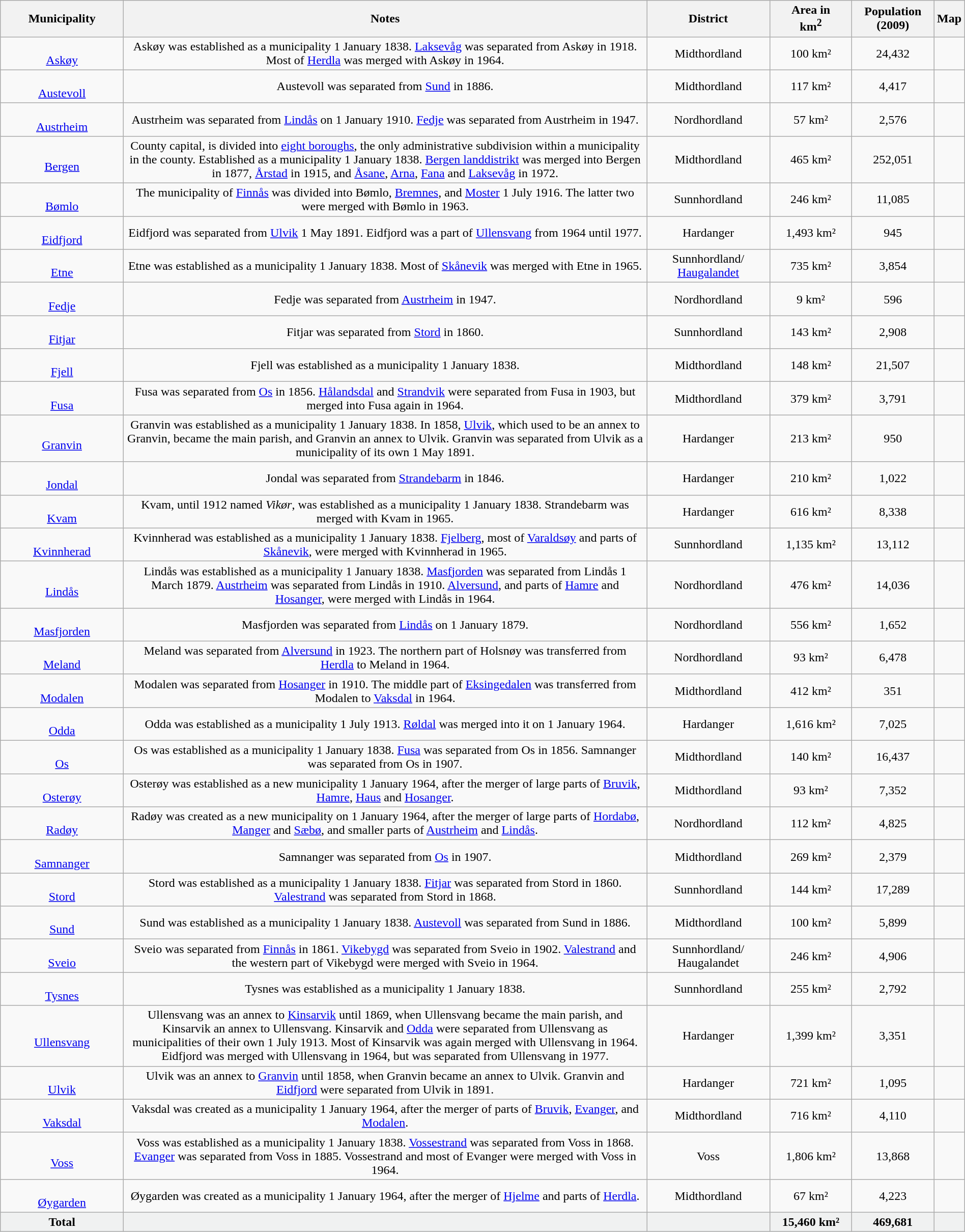<table class="wikitable sortable" style="width:100%; text-align: center;">
<tr>
<th width="12%"><strong>Municipality</strong><br></th>
<th class="unsortable" width="51%"><strong>Notes</strong><br></th>
<th width="12%"><strong>District</strong><br></th>
<th width="8%"><strong>Area</strong> in<br>km<sup>2</sup><br></th>
<th width="8%"><strong>Population<br>(2009)</strong><br></th>
<th class="unsortable" width="1%"><strong>Map</strong><br></th>
</tr>
<tr ->
<td><br><a href='#'>Askøy</a></td>
<td>Askøy was established as a municipality 1 January 1838. <a href='#'>Laksevåg</a> was separated from Askøy in 1918. Most of <a href='#'>Herdla</a> was merged with Askøy in 1964.</td>
<td>Midthordland</td>
<td>100 km²</td>
<td>24,432</td>
<td></td>
</tr>
<tr ->
<td><br><a href='#'>Austevoll</a></td>
<td>Austevoll was separated from <a href='#'>Sund</a> in 1886.</td>
<td>Midthordland</td>
<td>117 km²</td>
<td>4,417</td>
<td></td>
</tr>
<tr ->
<td><br><a href='#'>Austrheim</a></td>
<td>Austrheim was separated from <a href='#'>Lindås</a> on 1 January 1910. <a href='#'>Fedje</a> was separated from Austrheim in 1947.</td>
<td>Nordhordland</td>
<td>57 km²</td>
<td>2,576</td>
<td></td>
</tr>
<tr ->
<td><br><a href='#'>Bergen</a></td>
<td>County capital, is divided into <a href='#'>eight boroughs</a>, the only administrative subdivision within a municipality in the county. Established as a municipality 1 January 1838. <a href='#'>Bergen landdistrikt</a> was merged into Bergen in 1877, <a href='#'>Årstad</a> in 1915, and <a href='#'>Åsane</a>, <a href='#'>Arna</a>, <a href='#'>Fana</a> and <a href='#'>Laksevåg</a> in 1972.</td>
<td>Midthordland</td>
<td>465 km²</td>
<td>252,051</td>
<td></td>
</tr>
<tr ->
<td><br><a href='#'>Bømlo</a></td>
<td>The municipality of <a href='#'>Finnås</a> was divided into Bømlo, <a href='#'>Bremnes</a>, and <a href='#'>Moster</a> 1 July 1916. The latter two were merged with Bømlo in 1963.</td>
<td>Sunnhordland</td>
<td>246 km²</td>
<td>11,085</td>
<td></td>
</tr>
<tr ->
<td><br><a href='#'>Eidfjord</a></td>
<td>Eidfjord was separated from <a href='#'>Ulvik</a> 1 May 1891. Eidfjord was a part of <a href='#'>Ullensvang</a> from 1964 until 1977.</td>
<td>Hardanger</td>
<td>1,493 km²</td>
<td>945</td>
<td></td>
</tr>
<tr ->
<td><br><a href='#'>Etne</a></td>
<td>Etne was established as a municipality 1 January 1838. Most of <a href='#'>Skånevik</a> was merged with Etne in 1965.</td>
<td>Sunnhordland/<br><a href='#'>Haugalandet</a></td>
<td>735 km²</td>
<td>3,854</td>
<td></td>
</tr>
<tr ->
<td><br><a href='#'>Fedje</a></td>
<td>Fedje was separated from <a href='#'>Austrheim</a> in 1947.</td>
<td>Nordhordland</td>
<td>9 km²</td>
<td>596</td>
<td></td>
</tr>
<tr ->
<td><br><a href='#'>Fitjar</a></td>
<td>Fitjar was separated from <a href='#'>Stord</a> in 1860.</td>
<td>Sunnhordland</td>
<td>143 km²</td>
<td>2,908</td>
<td></td>
</tr>
<tr ->
<td><br><a href='#'>Fjell</a></td>
<td>Fjell was established as a municipality 1 January 1838.</td>
<td>Midthordland</td>
<td>148 km²</td>
<td>21,507</td>
<td></td>
</tr>
<tr ->
<td><br><a href='#'>Fusa</a></td>
<td>Fusa was separated from <a href='#'>Os</a> in 1856. <a href='#'>Hålandsdal</a> and <a href='#'>Strandvik</a> were separated from Fusa in 1903, but merged into Fusa again in 1964.</td>
<td>Midthordland</td>
<td>379 km²</td>
<td>3,791</td>
<td></td>
</tr>
<tr ->
<td><br><a href='#'>Granvin</a></td>
<td>Granvin was established as a municipality 1 January 1838. In 1858, <a href='#'>Ulvik</a>, which used to be an annex to Granvin, became the main parish, and Granvin an annex to Ulvik. Granvin was separated from Ulvik as a municipality of its own 1 May 1891.</td>
<td>Hardanger</td>
<td>213 km²</td>
<td>950</td>
<td></td>
</tr>
<tr ->
<td><br><a href='#'>Jondal</a></td>
<td>Jondal was separated from <a href='#'>Strandebarm</a> in 1846.</td>
<td>Hardanger</td>
<td>210 km²</td>
<td>1,022</td>
<td></td>
</tr>
<tr ->
<td><br><a href='#'>Kvam</a></td>
<td>Kvam, until 1912 named <em>Vikør</em>, was established as a municipality 1 January 1838. Strandebarm was merged with Kvam in 1965.</td>
<td>Hardanger</td>
<td>616 km²</td>
<td>8,338</td>
<td></td>
</tr>
<tr ->
<td><br><a href='#'>Kvinnherad</a></td>
<td>Kvinnherad was established as a municipality 1 January 1838. <a href='#'>Fjelberg</a>, most of <a href='#'>Varaldsøy</a> and parts of <a href='#'>Skånevik</a>, were merged with Kvinnherad in 1965.</td>
<td>Sunnhordland</td>
<td>1,135 km²</td>
<td>13,112</td>
<td></td>
</tr>
<tr ->
<td><br><a href='#'>Lindås</a></td>
<td>Lindås was established as a municipality 1 January 1838. <a href='#'>Masfjorden</a> was separated from Lindås 1 March 1879. <a href='#'>Austrheim</a> was separated from Lindås in 1910. <a href='#'>Alversund</a>, and parts of <a href='#'>Hamre</a> and <a href='#'>Hosanger</a>, were merged with Lindås in 1964.</td>
<td>Nordhordland</td>
<td>476 km²</td>
<td>14,036</td>
<td></td>
</tr>
<tr ->
<td><br><a href='#'>Masfjorden</a></td>
<td>Masfjorden was separated from <a href='#'>Lindås</a> on 1 January 1879.</td>
<td>Nordhordland</td>
<td>556 km²</td>
<td>1,652</td>
<td></td>
</tr>
<tr ->
<td><br><a href='#'>Meland</a></td>
<td>Meland was separated from <a href='#'>Alversund</a> in 1923. The northern part of Holsnøy was transferred from <a href='#'>Herdla</a> to Meland in 1964.</td>
<td>Nordhordland</td>
<td>93 km²</td>
<td>6,478</td>
<td></td>
</tr>
<tr ->
<td><br><a href='#'>Modalen</a></td>
<td>Modalen was separated from <a href='#'>Hosanger</a> in 1910. The middle part of <a href='#'>Eksingedalen</a> was transferred from Modalen to <a href='#'>Vaksdal</a> in 1964.</td>
<td>Midthordland</td>
<td>412 km²</td>
<td>351</td>
<td></td>
</tr>
<tr ->
<td><br><a href='#'>Odda</a></td>
<td>Odda was established as a municipality 1 July 1913. <a href='#'>Røldal</a> was merged into it on 1 January 1964.</td>
<td>Hardanger</td>
<td>1,616 km²</td>
<td>7,025</td>
<td></td>
</tr>
<tr ->
<td><br><a href='#'>Os</a></td>
<td>Os was established as a municipality 1 January 1838. <a href='#'>Fusa</a> was separated from Os in 1856. Samnanger was separated from Os in 1907.</td>
<td>Midthordland</td>
<td>140 km²</td>
<td>16,437</td>
<td></td>
</tr>
<tr ->
<td><br><a href='#'>Osterøy</a></td>
<td>Osterøy was established as a new municipality 1 January 1964, after the merger of large parts of <a href='#'>Bruvik</a>, <a href='#'>Hamre</a>, <a href='#'>Haus</a> and <a href='#'>Hosanger</a>.</td>
<td>Midthordland</td>
<td>93 km²</td>
<td>7,352</td>
<td></td>
</tr>
<tr ->
<td><br><a href='#'>Radøy</a></td>
<td>Radøy was created as a new municipality on 1 January 1964, after the merger of large parts of <a href='#'>Hordabø</a>, <a href='#'>Manger</a> and <a href='#'>Sæbø</a>, and smaller parts of <a href='#'>Austrheim</a> and <a href='#'>Lindås</a>.</td>
<td>Nordhordland</td>
<td>112 km²</td>
<td>4,825</td>
<td></td>
</tr>
<tr ->
<td><br><a href='#'>Samnanger</a></td>
<td>Samnanger was separated from <a href='#'>Os</a> in 1907.</td>
<td>Midthordland</td>
<td>269 km²</td>
<td>2,379</td>
<td></td>
</tr>
<tr ->
<td><br><a href='#'>Stord</a></td>
<td>Stord was established as a municipality 1 January 1838. <a href='#'>Fitjar</a> was separated from Stord in 1860. <a href='#'>Valestrand</a> was separated from Stord in 1868.</td>
<td>Sunnhordland</td>
<td>144 km²</td>
<td>17,289</td>
<td></td>
</tr>
<tr ->
<td><br><a href='#'>Sund</a></td>
<td>Sund was established as a municipality 1 January 1838. <a href='#'>Austevoll</a> was separated from Sund in 1886.</td>
<td>Midthordland</td>
<td>100 km²</td>
<td>5,899</td>
<td></td>
</tr>
<tr ->
<td><br><a href='#'>Sveio</a></td>
<td>Sveio was separated from <a href='#'>Finnås</a> in 1861. <a href='#'>Vikebygd</a> was separated from Sveio in 1902. <a href='#'>Valestrand</a> and the western part of Vikebygd were merged with Sveio in 1964.</td>
<td>Sunnhordland/<br>Haugalandet</td>
<td>246 km²</td>
<td>4,906</td>
<td></td>
</tr>
<tr ->
<td><br><a href='#'>Tysnes</a></td>
<td>Tysnes was established as a municipality 1 January 1838.</td>
<td>Sunnhordland</td>
<td>255 km²</td>
<td>2,792</td>
<td></td>
</tr>
<tr ->
<td><br><a href='#'>Ullensvang</a></td>
<td>Ullensvang was an annex to <a href='#'>Kinsarvik</a> until 1869, when Ullensvang became the main parish, and Kinsarvik an annex to Ullensvang. Kinsarvik and <a href='#'>Odda</a> were separated from Ullensvang as municipalities of their own 1 July 1913. Most of Kinsarvik was again merged with Ullensvang in 1964. Eidfjord was merged with Ullensvang in 1964, but was separated from Ullensvang in 1977.</td>
<td>Hardanger</td>
<td>1,399 km²</td>
<td>3,351</td>
<td></td>
</tr>
<tr ->
<td><br><a href='#'>Ulvik</a></td>
<td>Ulvik was an annex to <a href='#'>Granvin</a> until 1858, when Granvin became an annex to Ulvik. Granvin and <a href='#'>Eidfjord</a> were separated from Ulvik in 1891.</td>
<td>Hardanger</td>
<td>721 km²</td>
<td>1,095</td>
<td></td>
</tr>
<tr ->
<td><br><a href='#'>Vaksdal</a></td>
<td>Vaksdal was created as a municipality 1 January 1964, after the merger of parts of <a href='#'>Bruvik</a>, <a href='#'>Evanger</a>, and <a href='#'>Modalen</a>.</td>
<td>Midthordland</td>
<td>716 km²</td>
<td>4,110</td>
<td></td>
</tr>
<tr ->
<td><br><a href='#'>Voss</a></td>
<td>Voss was established as a municipality 1 January 1838. <a href='#'>Vossestrand</a> was separated from Voss in 1868. <a href='#'>Evanger</a> was separated from Voss in 1885. Vossestrand and most of Evanger were merged with Voss in 1964.</td>
<td>Voss</td>
<td>1,806 km²</td>
<td>13,868</td>
<td></td>
</tr>
<tr ->
<td><br><a href='#'>Øygarden</a></td>
<td>Øygarden was created as a municipality 1 January 1964, after the merger of <a href='#'>Hjelme</a> and parts of <a href='#'>Herdla</a>.</td>
<td>Midthordland</td>
<td>67 km²</td>
<td>4,223</td>
<td></td>
</tr>
<tr - style="background:#f0f1f1;" class="sortbottom">
<td><strong>Total</strong></td>
<td></td>
<td></td>
<td><strong>15,460 km²</strong></td>
<td><strong>469,681</strong></td>
<td></td>
</tr>
</table>
